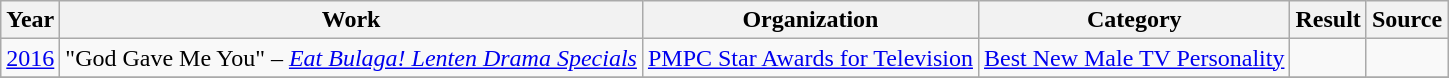<table class="wikitable">
<tr>
<th>Year</th>
<th>Work</th>
<th>Organization</th>
<th>Category</th>
<th>Result</th>
<th>Source </th>
</tr>
<tr>
<td><a href='#'>2016</a></td>
<td>"God Gave Me You" – <em><a href='#'>Eat Bulaga! Lenten Drama Specials</a></em></td>
<td><a href='#'>PMPC Star Awards for Television</a></td>
<td><a href='#'>Best New Male TV Personality</a> </td>
<td></td>
<td></td>
</tr>
<tr>
</tr>
</table>
